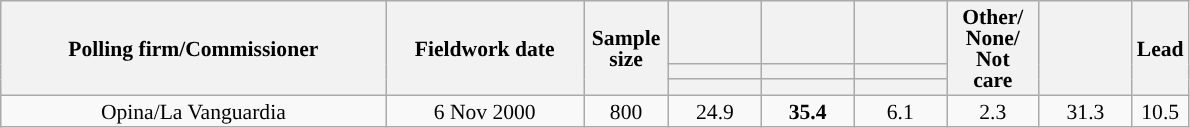<table class="wikitable collapsible collapsed" style="text-align:center; font-size:90%; line-height:14px;">
<tr style="height:42px;">
<th style="width:250px;" rowspan="3">Polling firm/Commissioner</th>
<th style="width:125px;" rowspan="3">Fieldwork date</th>
<th style="width:50px;" rowspan="3">Sample size</th>
<th style="width:55px;"></th>
<th style="width:55px;"></th>
<th style="width:55px;"></th>
<th style="width:55px;" rowspan="3">Other/<br>None/<br>Not<br>care</th>
<th style="width:55px;" rowspan="3"></th>
<th style="width:30px;" rowspan="3">Lead</th>
</tr>
<tr>
<th style="color:inherit;background:"></th>
<th style="color:inherit;background:"></th>
<th style="color:inherit;background:"></th>
</tr>
<tr>
<th></th>
<th></th>
<th></th>
</tr>
<tr>
<td>Opina/La Vanguardia</td>
<td>6 Nov 2000</td>
<td>800</td>
<td>24.9</td>
<td><strong>35.4</strong></td>
<td>6.1</td>
<td>2.3</td>
<td>31.3</td>
<td style="background:">10.5</td>
</tr>
</table>
